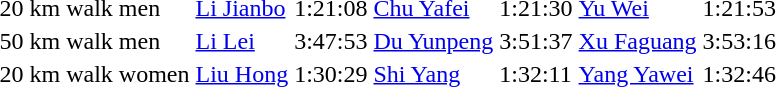<table>
<tr>
<td>20 km walk men</td>
<td><a href='#'>Li Jianbo</a></td>
<td>1:21:08</td>
<td><a href='#'>Chu Yafei</a></td>
<td>1:21:30</td>
<td><a href='#'>Yu Wei</a></td>
<td>1:21:53</td>
</tr>
<tr>
<td>50 km walk men</td>
<td><a href='#'>Li Lei</a></td>
<td>3:47:53</td>
<td><a href='#'>Du Yunpeng</a></td>
<td>3:51:37</td>
<td><a href='#'>Xu Faguang</a></td>
<td>3:53:16</td>
</tr>
<tr>
<td>20 km walk women</td>
<td><a href='#'>Liu Hong</a></td>
<td>1:30:29</td>
<td><a href='#'>Shi Yang</a></td>
<td>1:32:11</td>
<td><a href='#'>Yang Yawei</a></td>
<td>1:32:46</td>
</tr>
</table>
